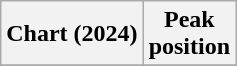<table class="wikitable sortable plainrowheaders" style="text-align:center">
<tr>
<th scope="col">Chart (2024)</th>
<th scope="col">Peak<br>position</th>
</tr>
<tr>
</tr>
</table>
